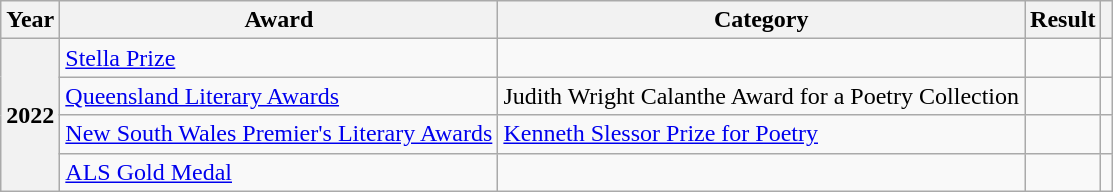<table class="wikitable sortable">
<tr>
<th>Year</th>
<th>Award</th>
<th>Category</th>
<th>Result</th>
<th></th>
</tr>
<tr>
<th rowspan="4">2022</th>
<td><a href='#'>Stella Prize</a></td>
<td></td>
<td></td>
<td></td>
</tr>
<tr>
<td><a href='#'>Queensland Literary Awards</a></td>
<td>Judith Wright Calanthe Award for a Poetry Collection</td>
<td></td>
<td></td>
</tr>
<tr>
<td><a href='#'>New South Wales Premier's Literary Awards</a></td>
<td><a href='#'>Kenneth Slessor Prize for Poetry</a></td>
<td></td>
<td></td>
</tr>
<tr>
<td><a href='#'>ALS Gold Medal</a></td>
<td></td>
<td></td>
<td></td>
</tr>
</table>
